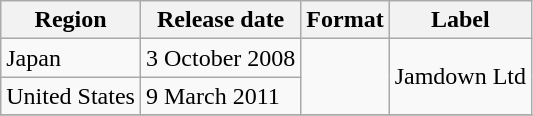<table class="wikitable">
<tr>
<th>Region</th>
<th>Release date</th>
<th>Format</th>
<th>Label</th>
</tr>
<tr>
<td>Japan</td>
<td>3 October 2008</td>
<td rowspan="2"></td>
<td rowspan="2">Jamdown Ltd</td>
</tr>
<tr>
<td>United States</td>
<td>9 March 2011</td>
</tr>
<tr>
</tr>
</table>
